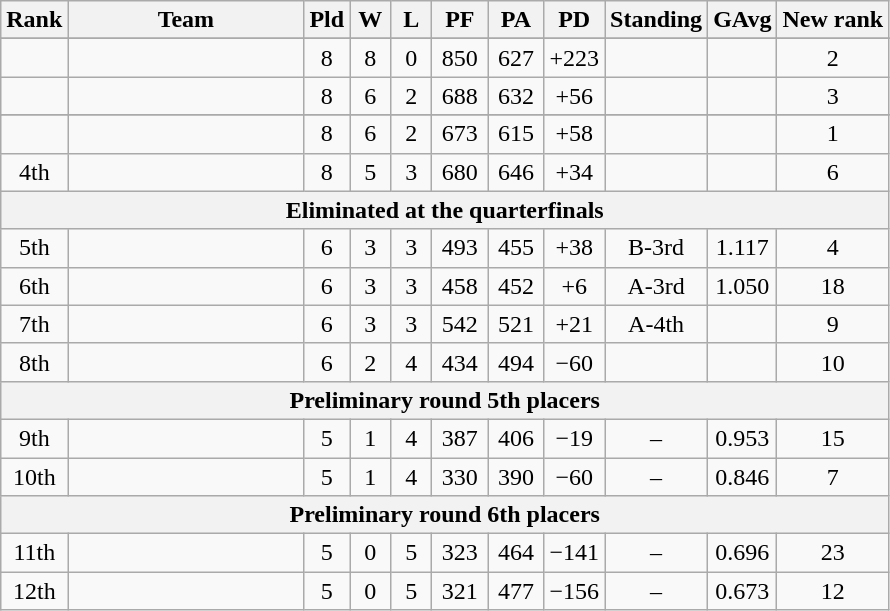<table class="wikitable sortable">
<tr>
<th>Rank</th>
<th width=150px>Team</th>
<th width=20px>Pld</th>
<th width=20px>W</th>
<th width=20px>L</th>
<th width=30px>PF</th>
<th width=30px>PA</th>
<th width=30px>PD</th>
<th>Standing</th>
<th>GAvg</th>
<th>New rank</th>
</tr>
<tr>
</tr>
<tr align=center>
<td></td>
<td align=left></td>
<td>8</td>
<td>8</td>
<td>0</td>
<td>850</td>
<td>627</td>
<td>+223</td>
<td></td>
<td></td>
<td>2</td>
</tr>
<tr align=center>
<td></td>
<td align=left></td>
<td>8</td>
<td>6</td>
<td>2</td>
<td>688</td>
<td>632</td>
<td>+56</td>
<td></td>
<td></td>
<td>3</td>
</tr>
<tr>
</tr>
<tr align=center>
<td></td>
<td align=left></td>
<td>8</td>
<td>6</td>
<td>2</td>
<td>673</td>
<td>615</td>
<td>+58</td>
<td></td>
<td></td>
<td>1</td>
</tr>
<tr align=center>
<td>4th</td>
<td align=left></td>
<td>8</td>
<td>5</td>
<td>3</td>
<td>680</td>
<td>646</td>
<td>+34</td>
<td></td>
<td></td>
<td>6</td>
</tr>
<tr>
<th colspan=11>Eliminated at the quarterfinals</th>
</tr>
<tr align=center>
<td>5th</td>
<td align=left></td>
<td>6</td>
<td>3</td>
<td>3</td>
<td>493</td>
<td>455</td>
<td>+38</td>
<td>B-3rd</td>
<td>1.117</td>
<td>4</td>
</tr>
<tr align=center>
<td>6th</td>
<td align=left></td>
<td>6</td>
<td>3</td>
<td>3</td>
<td>458</td>
<td>452</td>
<td>+6</td>
<td>A-3rd</td>
<td>1.050</td>
<td>18</td>
</tr>
<tr align=center>
<td>7th</td>
<td align=left></td>
<td>6</td>
<td>3</td>
<td>3</td>
<td>542</td>
<td>521</td>
<td>+21</td>
<td>A-4th</td>
<td></td>
<td>9</td>
</tr>
<tr align=center>
<td>8th</td>
<td align=left></td>
<td>6</td>
<td>2</td>
<td>4</td>
<td>434</td>
<td>494</td>
<td>−60</td>
<td></td>
<td></td>
<td>10</td>
</tr>
<tr>
<th colspan=11>Preliminary round 5th placers</th>
</tr>
<tr align=center>
<td>9th</td>
<td align=left></td>
<td>5</td>
<td>1</td>
<td>4</td>
<td>387</td>
<td>406</td>
<td>−19</td>
<td>–</td>
<td>0.953</td>
<td>15</td>
</tr>
<tr align=center>
<td>10th</td>
<td align=left></td>
<td>5</td>
<td>1</td>
<td>4</td>
<td>330</td>
<td>390</td>
<td>−60</td>
<td>–</td>
<td>0.846</td>
<td>7</td>
</tr>
<tr>
<th colspan=11>Preliminary round 6th placers</th>
</tr>
<tr align=center>
<td>11th</td>
<td align=left></td>
<td>5</td>
<td>0</td>
<td>5</td>
<td>323</td>
<td>464</td>
<td>−141</td>
<td>–</td>
<td>0.696</td>
<td>23</td>
</tr>
<tr align=center>
<td>12th</td>
<td align=left></td>
<td>5</td>
<td>0</td>
<td>5</td>
<td>321</td>
<td>477</td>
<td>−156</td>
<td>–</td>
<td>0.673</td>
<td>12</td>
</tr>
</table>
